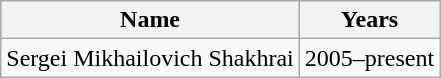<table class="wikitable">
<tr>
<th>Name</th>
<th>Years</th>
</tr>
<tr valign=top>
<td>Sergei Mikhailovich Shakhrai</td>
<td>2005–present</td>
</tr>
</table>
